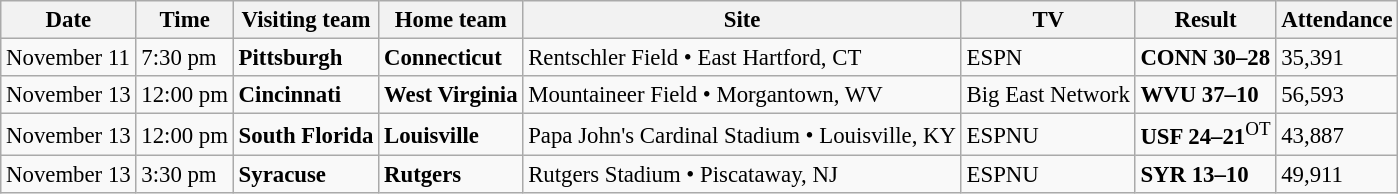<table class="wikitable" style="font-size:95%;">
<tr>
<th>Date</th>
<th>Time</th>
<th>Visiting team</th>
<th>Home team</th>
<th>Site</th>
<th>TV</th>
<th>Result</th>
<th>Attendance</th>
</tr>
<tr bgcolor=>
<td>November 11</td>
<td>7:30 pm</td>
<td><strong>Pittsburgh</strong></td>
<td><strong>Connecticut</strong></td>
<td>Rentschler Field • East Hartford, CT</td>
<td>ESPN</td>
<td><strong>CONN 30–28</strong></td>
<td>35,391</td>
</tr>
<tr bgcolor=>
<td>November 13</td>
<td>12:00 pm</td>
<td><strong>Cincinnati</strong></td>
<td><strong>West Virginia</strong></td>
<td>Mountaineer Field • Morgantown, WV</td>
<td>Big East Network</td>
<td><strong>WVU 37–10</strong></td>
<td>56,593</td>
</tr>
<tr bgcolor=>
<td>November 13</td>
<td>12:00 pm</td>
<td><strong>South Florida</strong></td>
<td><strong>Louisville</strong></td>
<td>Papa John's Cardinal Stadium • Louisville, KY</td>
<td>ESPNU</td>
<td><strong>USF 24–21</strong><sup>OT</sup></td>
<td>43,887</td>
</tr>
<tr bgcolor=>
<td>November 13</td>
<td>3:30 pm</td>
<td><strong>Syracuse</strong></td>
<td><strong>Rutgers</strong></td>
<td>Rutgers Stadium • Piscataway, NJ</td>
<td>ESPNU</td>
<td><strong>SYR 13–10</strong></td>
<td>49,911</td>
</tr>
</table>
